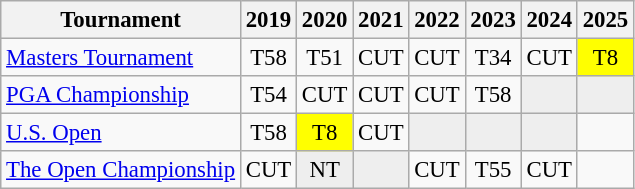<table class="wikitable" style="font-size:95%;text-align:center;">
<tr>
<th>Tournament</th>
<th>2019</th>
<th>2020</th>
<th>2021</th>
<th>2022</th>
<th>2023</th>
<th>2024</th>
<th>2025</th>
</tr>
<tr>
<td align=left><a href='#'>Masters Tournament</a></td>
<td>T58</td>
<td>T51</td>
<td>CUT</td>
<td>CUT</td>
<td>T34</td>
<td>CUT</td>
<td style="background:yellow;">T8</td>
</tr>
<tr>
<td align=left><a href='#'>PGA Championship</a></td>
<td>T54</td>
<td>CUT</td>
<td>CUT</td>
<td>CUT</td>
<td>T58</td>
<td style="background:#eeeeee;"></td>
<td style="background:#eeeeee;"></td>
</tr>
<tr>
<td align=left><a href='#'>U.S. Open</a></td>
<td>T58</td>
<td style="background:yellow;">T8</td>
<td>CUT</td>
<td style="background:#eeeeee;"></td>
<td style="background:#eeeeee;"></td>
<td style="background:#eeeeee;"></td>
<td></td>
</tr>
<tr>
<td align=left><a href='#'>The Open Championship</a></td>
<td>CUT</td>
<td style="background:#eeeeee;">NT</td>
<td style="background:#eeeeee;"></td>
<td>CUT</td>
<td>T55</td>
<td>CUT</td>
<td></td>
</tr>
</table>
